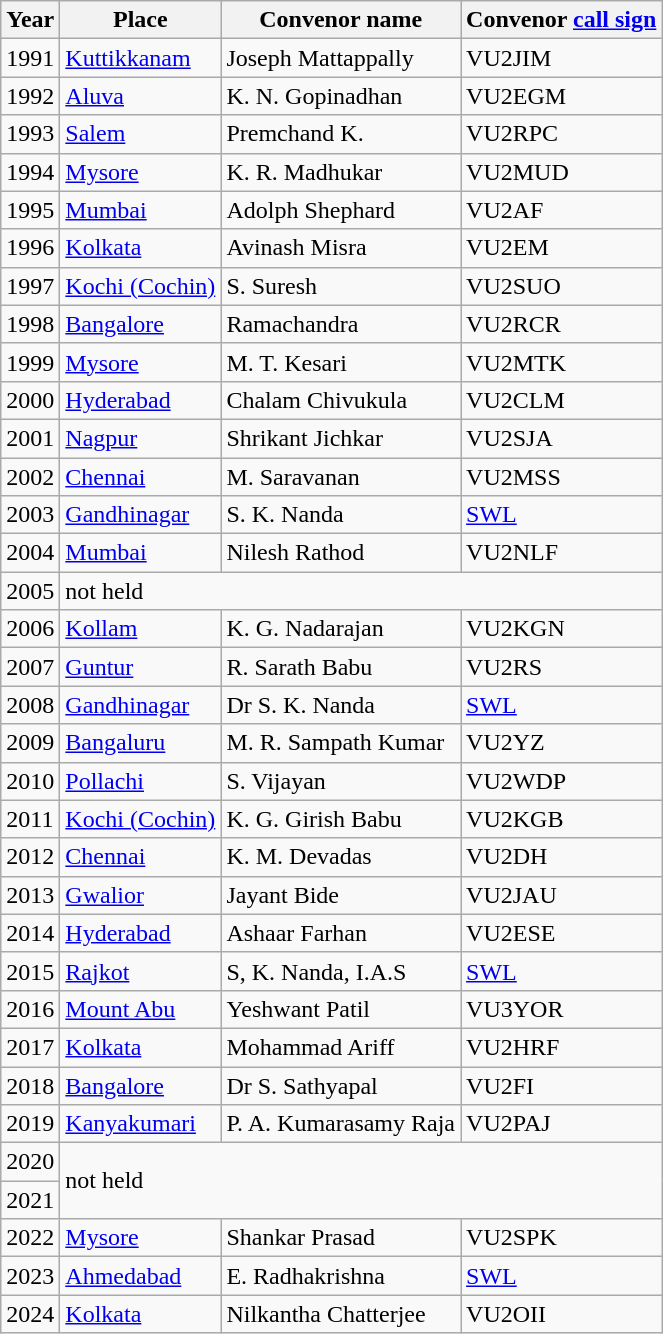<table class=wikitable>
<tr>
<th>Year</th>
<th>Place</th>
<th>Convenor name</th>
<th>Convenor <a href='#'>call sign</a></th>
</tr>
<tr>
<td>1991</td>
<td><a href='#'>Kuttikkanam</a></td>
<td>Joseph Mattappally</td>
<td>VU2JIM</td>
</tr>
<tr>
<td>1992</td>
<td><a href='#'>Aluva</a></td>
<td>K. N. Gopinadhan</td>
<td>VU2EGM</td>
</tr>
<tr>
<td>1993</td>
<td><a href='#'>Salem</a></td>
<td>Premchand K.</td>
<td>VU2RPC</td>
</tr>
<tr>
<td>1994</td>
<td><a href='#'>Mysore</a></td>
<td>K. R. Madhukar</td>
<td>VU2MUD</td>
</tr>
<tr>
<td>1995</td>
<td><a href='#'>Mumbai</a></td>
<td>Adolph Shephard</td>
<td>VU2AF</td>
</tr>
<tr>
<td>1996</td>
<td><a href='#'>Kolkata</a></td>
<td>Avinash Misra</td>
<td>VU2EM</td>
</tr>
<tr>
<td>1997</td>
<td><a href='#'>Kochi (Cochin)</a></td>
<td>S. Suresh</td>
<td>VU2SUO</td>
</tr>
<tr>
<td>1998</td>
<td><a href='#'>Bangalore</a></td>
<td>Ramachandra</td>
<td>VU2RCR</td>
</tr>
<tr>
<td>1999</td>
<td><a href='#'>Mysore</a></td>
<td>M. T. Kesari</td>
<td>VU2MTK</td>
</tr>
<tr>
<td>2000</td>
<td><a href='#'>Hyderabad</a></td>
<td>Chalam Chivukula</td>
<td>VU2CLM</td>
</tr>
<tr>
<td>2001</td>
<td><a href='#'>Nagpur</a></td>
<td>Shrikant Jichkar</td>
<td>VU2SJA</td>
</tr>
<tr>
<td>2002</td>
<td><a href='#'>Chennai</a></td>
<td>M. Saravanan</td>
<td>VU2MSS</td>
</tr>
<tr>
<td>2003</td>
<td><a href='#'>Gandhinagar</a></td>
<td>S. K. Nanda</td>
<td><a href='#'>SWL</a></td>
</tr>
<tr>
<td>2004</td>
<td><a href='#'>Mumbai</a></td>
<td>Nilesh Rathod</td>
<td>VU2NLF</td>
</tr>
<tr>
<td>2005</td>
<td colspan=3>not held</td>
</tr>
<tr>
<td>2006</td>
<td><a href='#'>Kollam</a></td>
<td>K. G. Nadarajan</td>
<td>VU2KGN</td>
</tr>
<tr>
<td>2007</td>
<td><a href='#'>Guntur</a></td>
<td>R. Sarath Babu</td>
<td>VU2RS</td>
</tr>
<tr>
<td>2008</td>
<td><a href='#'>Gandhinagar</a></td>
<td>Dr S. K. Nanda</td>
<td><a href='#'>SWL</a></td>
</tr>
<tr>
<td>2009</td>
<td><a href='#'>Bangaluru</a></td>
<td>M. R. Sampath Kumar</td>
<td>VU2YZ</td>
</tr>
<tr>
<td>2010</td>
<td><a href='#'>Pollachi</a></td>
<td>S. Vijayan</td>
<td>VU2WDP</td>
</tr>
<tr>
<td>2011</td>
<td><a href='#'>Kochi (Cochin)</a></td>
<td>K. G. Girish Babu</td>
<td>VU2KGB</td>
</tr>
<tr>
<td>2012</td>
<td><a href='#'>Chennai</a></td>
<td>K. M. Devadas</td>
<td>VU2DH</td>
</tr>
<tr>
<td>2013</td>
<td><a href='#'>Gwalior</a></td>
<td>Jayant Bide</td>
<td>VU2JAU</td>
</tr>
<tr>
<td>2014</td>
<td><a href='#'>Hyderabad</a></td>
<td>Ashaar Farhan</td>
<td>VU2ESE</td>
</tr>
<tr>
<td>2015</td>
<td><a href='#'>Rajkot</a></td>
<td>S, K. Nanda, I.A.S</td>
<td><a href='#'>SWL</a></td>
</tr>
<tr>
<td>2016</td>
<td><a href='#'>Mount Abu</a></td>
<td>Yeshwant Patil</td>
<td>VU3YOR</td>
</tr>
<tr>
<td>2017</td>
<td><a href='#'>Kolkata</a></td>
<td>Mohammad Ariff</td>
<td>VU2HRF</td>
</tr>
<tr>
<td>2018</td>
<td><a href='#'>Bangalore</a></td>
<td>Dr S. Sathyapal</td>
<td>VU2FI</td>
</tr>
<tr>
<td>2019</td>
<td><a href='#'>Kanyakumari</a></td>
<td>P. A. Kumarasamy Raja</td>
<td>VU2PAJ</td>
</tr>
<tr>
<td>2020</td>
<td colspan=3 rowspan=2>not held</td>
</tr>
<tr>
<td>2021</td>
</tr>
<tr>
<td>2022</td>
<td><a href='#'>Mysore</a></td>
<td>Shankar Prasad</td>
<td>VU2SPK</td>
</tr>
<tr>
<td>2023</td>
<td><a href='#'>Ahmedabad</a></td>
<td>E. Radhakrishna</td>
<td><a href='#'>SWL</a></td>
</tr>
<tr>
<td>2024</td>
<td><a href='#'>Kolkata</a></td>
<td>Nilkantha Chatterjee</td>
<td>VU2OII</td>
</tr>
</table>
